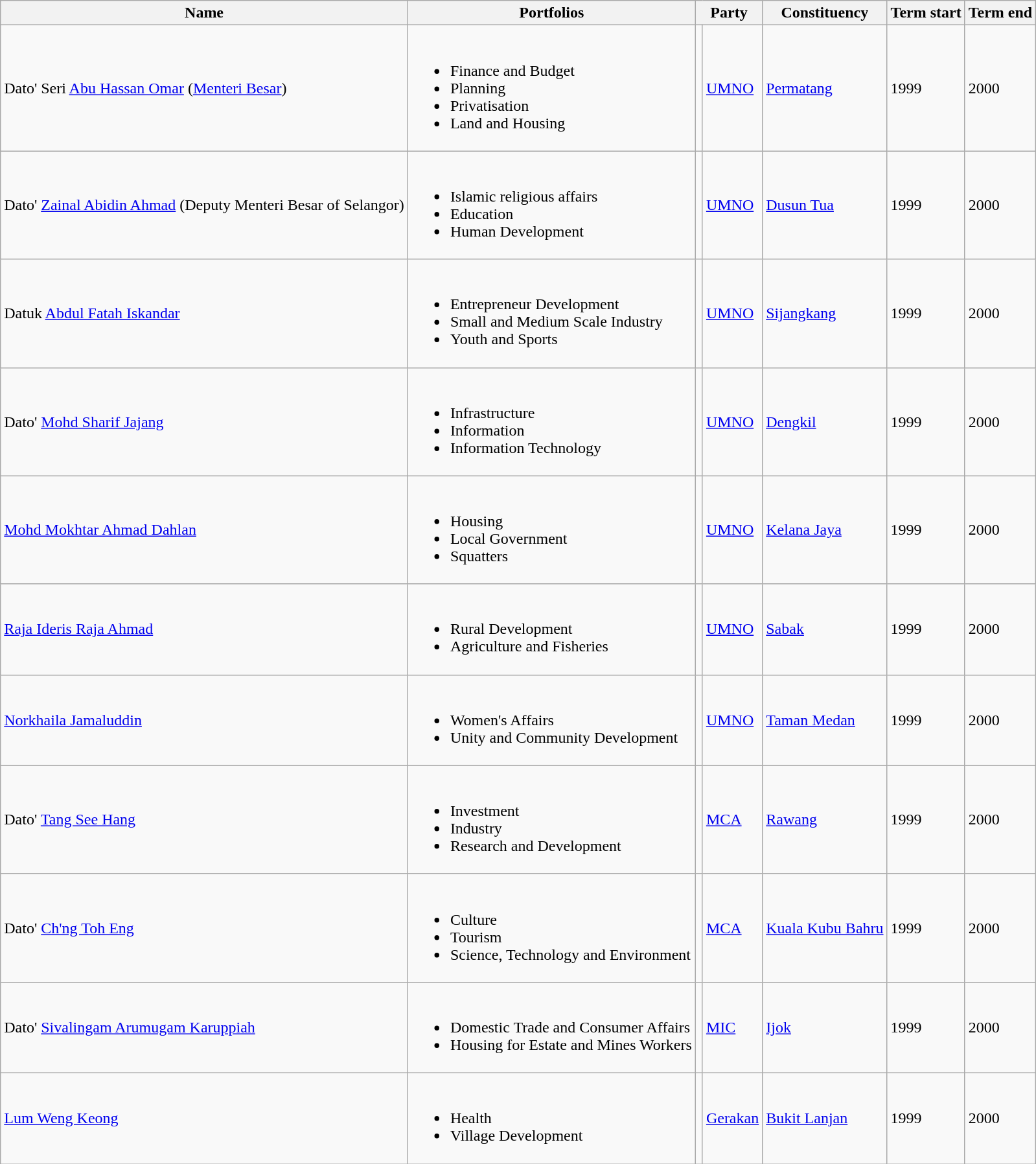<table class="wikitable">
<tr>
<th>Name</th>
<th>Portfolios</th>
<th colspan=2>Party</th>
<th>Constituency</th>
<th>Term start</th>
<th>Term end</th>
</tr>
<tr>
<td>Dato' Seri <a href='#'>Abu Hassan Omar</a> (<a href='#'>Menteri Besar</a>)</td>
<td><br><ul><li>Finance and Budget</li><li>Planning</li><li>Privatisation</li><li>Land and Housing</li></ul></td>
<td bgcolor=></td>
<td><a href='#'>UMNO</a></td>
<td><a href='#'>Permatang</a></td>
<td>1999</td>
<td>2000</td>
</tr>
<tr>
<td>Dato' <a href='#'>Zainal Abidin Ahmad</a> (Deputy Menteri Besar of Selangor)</td>
<td><br><ul><li>Islamic religious affairs</li><li>Education</li><li>Human Development</li></ul></td>
<td bgcolor=></td>
<td><a href='#'>UMNO</a></td>
<td><a href='#'>Dusun Tua</a></td>
<td>1999</td>
<td>2000</td>
</tr>
<tr>
<td>Datuk <a href='#'>Abdul Fatah Iskandar</a></td>
<td><br><ul><li>Entrepreneur Development</li><li>Small and Medium Scale Industry</li><li>Youth and Sports</li></ul></td>
<td bgcolor=></td>
<td><a href='#'>UMNO</a></td>
<td><a href='#'>Sijangkang</a></td>
<td>1999</td>
<td>2000</td>
</tr>
<tr>
<td>Dato' <a href='#'>Mohd Sharif Jajang</a></td>
<td><br><ul><li>Infrastructure</li><li>Information</li><li>Information Technology</li></ul></td>
<td bgcolor=></td>
<td><a href='#'>UMNO</a></td>
<td><a href='#'>Dengkil</a></td>
<td>1999</td>
<td>2000</td>
</tr>
<tr>
<td><a href='#'>Mohd Mokhtar Ahmad Dahlan</a></td>
<td><br><ul><li>Housing</li><li>Local Government</li><li>Squatters</li></ul></td>
<td bgcolor=></td>
<td><a href='#'>UMNO</a></td>
<td><a href='#'>Kelana Jaya</a></td>
<td>1999</td>
<td>2000</td>
</tr>
<tr>
<td><a href='#'>Raja Ideris Raja Ahmad</a></td>
<td><br><ul><li>Rural Development</li><li>Agriculture and Fisheries</li></ul></td>
<td bgcolor=></td>
<td><a href='#'>UMNO</a></td>
<td><a href='#'>Sabak</a></td>
<td>1999</td>
<td>2000</td>
</tr>
<tr>
<td><a href='#'>Norkhaila Jamaluddin</a></td>
<td><br><ul><li>Women's Affairs</li><li>Unity and Community Development</li></ul></td>
<td bgcolor=></td>
<td><a href='#'>UMNO</a></td>
<td><a href='#'>Taman Medan</a></td>
<td>1999</td>
<td>2000</td>
</tr>
<tr>
<td>Dato' <a href='#'>Tang See Hang</a></td>
<td><br><ul><li>Investment</li><li>Industry</li><li>Research and Development</li></ul></td>
<td bgcolor=></td>
<td><a href='#'>MCA</a></td>
<td><a href='#'>Rawang</a></td>
<td>1999</td>
<td>2000</td>
</tr>
<tr>
<td>Dato' <a href='#'>Ch'ng Toh Eng</a></td>
<td><br><ul><li>Culture</li><li>Tourism</li><li>Science, Technology and Environment</li></ul></td>
<td bgcolor=></td>
<td><a href='#'>MCA</a></td>
<td><a href='#'>Kuala Kubu Bahru</a></td>
<td>1999</td>
<td>2000</td>
</tr>
<tr>
<td>Dato' <a href='#'>Sivalingam Arumugam Karuppiah</a></td>
<td><br><ul><li>Domestic Trade and Consumer Affairs</li><li>Housing for Estate and Mines Workers</li></ul></td>
<td bgcolor=></td>
<td><a href='#'>MIC</a></td>
<td><a href='#'>Ijok</a></td>
<td>1999</td>
<td>2000</td>
</tr>
<tr>
<td><a href='#'>Lum Weng Keong</a></td>
<td><br><ul><li>Health</li><li>Village Development</li></ul></td>
<td bgcolor=></td>
<td><a href='#'>Gerakan</a></td>
<td><a href='#'>Bukit Lanjan</a></td>
<td>1999</td>
<td>2000</td>
</tr>
</table>
